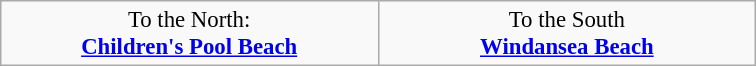<table class="wikitable" style="margin: 0.5em auto; clear: both; font-size:95%;">
<tr style="text-align: center;">
<td style="width:30%; text-align:center;">To the North:<br><strong><a href='#'>Children's Pool Beach</a></strong><br></td>
<td style="width:30%; text-align:center;">To the South<br><strong><a href='#'>Windansea Beach</a></strong></td>
</tr>
</table>
